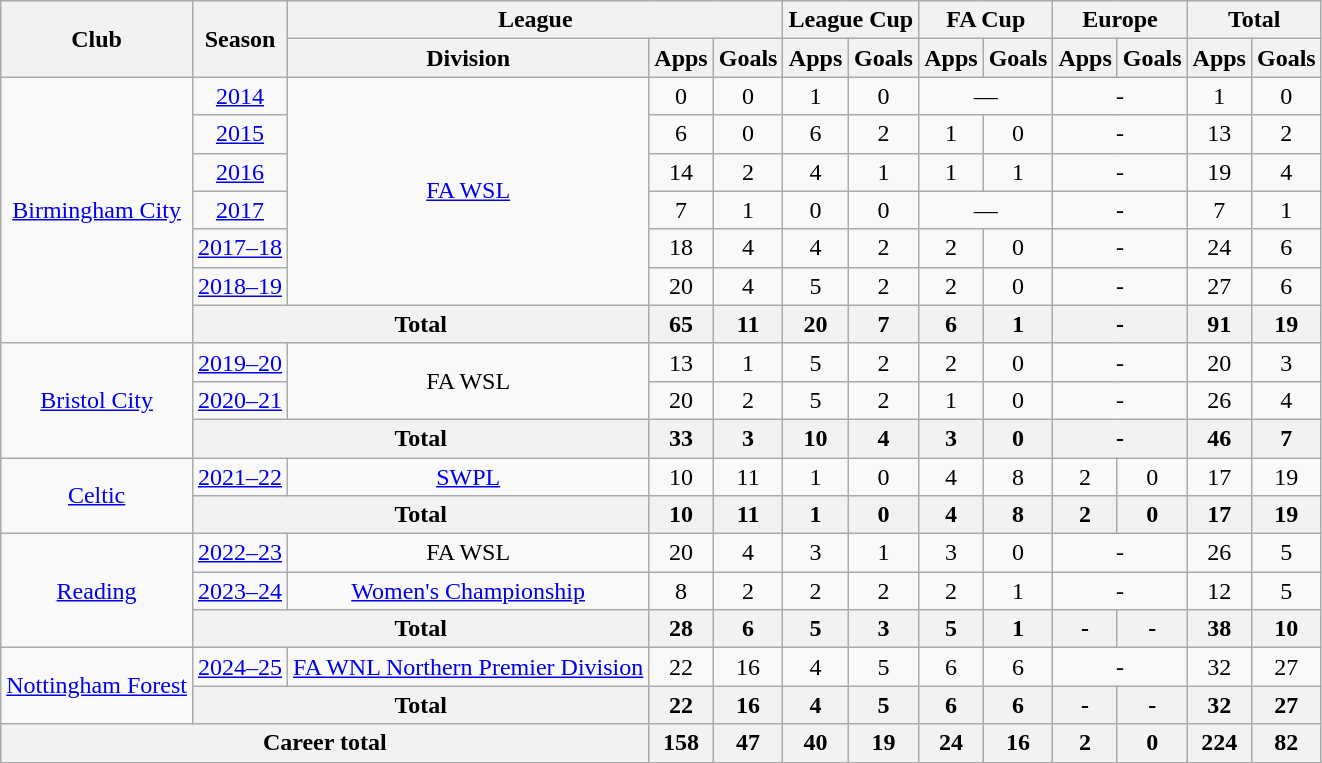<table class="wikitable" style="text-align: center;">
<tr>
<th rowspan="2">Club</th>
<th rowspan="2">Season</th>
<th colspan="3">League</th>
<th colspan="2">League Cup</th>
<th colspan="2">FA Cup</th>
<th colspan="2">Europe</th>
<th colspan="2">Total</th>
</tr>
<tr>
<th>Division</th>
<th>Apps</th>
<th>Goals</th>
<th>Apps</th>
<th>Goals</th>
<th>Apps</th>
<th>Goals</th>
<th>Apps</th>
<th>Goals</th>
<th>Apps</th>
<th>Goals</th>
</tr>
<tr>
<td rowspan="7"><a href='#'>Birmingham City</a></td>
<td><a href='#'>2014</a></td>
<td rowspan="6"><a href='#'>FA WSL</a></td>
<td>0</td>
<td>0</td>
<td>1</td>
<td>0</td>
<td colspan="2">—</td>
<td colspan="2">-</td>
<td>1</td>
<td>0</td>
</tr>
<tr>
<td><a href='#'>2015</a></td>
<td>6</td>
<td>0</td>
<td>6</td>
<td>2</td>
<td>1</td>
<td>0</td>
<td colspan="2">-</td>
<td>13</td>
<td>2</td>
</tr>
<tr>
<td><a href='#'>2016</a></td>
<td>14</td>
<td>2</td>
<td>4</td>
<td>1</td>
<td>1</td>
<td>1</td>
<td colspan="2">-</td>
<td>19</td>
<td>4</td>
</tr>
<tr>
<td><a href='#'>2017</a></td>
<td>7</td>
<td>1</td>
<td>0</td>
<td>0</td>
<td colspan="2">—</td>
<td colspan="2">-</td>
<td>7</td>
<td>1</td>
</tr>
<tr>
<td><a href='#'>2017–18</a></td>
<td>18</td>
<td>4</td>
<td>4</td>
<td>2</td>
<td>2</td>
<td>0</td>
<td colspan="2">-</td>
<td>24</td>
<td>6</td>
</tr>
<tr>
<td><a href='#'>2018–19</a></td>
<td>20</td>
<td>4</td>
<td>5</td>
<td>2</td>
<td>2</td>
<td>0</td>
<td colspan="2">-</td>
<td>27</td>
<td>6</td>
</tr>
<tr>
<th colspan="2">Total</th>
<th>65</th>
<th>11</th>
<th>20</th>
<th>7</th>
<th>6</th>
<th>1</th>
<th colspan="2">-</th>
<th>91</th>
<th>19</th>
</tr>
<tr>
<td rowspan="3"><a href='#'>Bristol City</a></td>
<td><a href='#'>2019–20</a></td>
<td rowspan="2">FA WSL</td>
<td>13</td>
<td>1</td>
<td>5</td>
<td>2</td>
<td>2</td>
<td>0</td>
<td colspan="2">-</td>
<td>20</td>
<td>3</td>
</tr>
<tr>
<td><a href='#'>2020–21</a></td>
<td>20</td>
<td>2</td>
<td>5</td>
<td>2</td>
<td>1</td>
<td>0</td>
<td colspan="2">-</td>
<td>26</td>
<td>4</td>
</tr>
<tr>
<th colspan="2">Total</th>
<th>33</th>
<th>3</th>
<th>10</th>
<th>4</th>
<th>3</th>
<th>0</th>
<th colspan="2">-</th>
<th>46</th>
<th>7</th>
</tr>
<tr>
<td rowspan="2"><a href='#'>Celtic</a></td>
<td><a href='#'>2021–22</a></td>
<td><a href='#'>SWPL</a></td>
<td>10</td>
<td>11</td>
<td>1</td>
<td>0</td>
<td>4</td>
<td>8</td>
<td>2</td>
<td>0</td>
<td>17</td>
<td>19</td>
</tr>
<tr>
<th colspan="2">Total</th>
<th>10</th>
<th>11</th>
<th>1</th>
<th>0</th>
<th>4</th>
<th>8</th>
<th>2</th>
<th>0</th>
<th>17</th>
<th>19</th>
</tr>
<tr>
<td rowspan="3"><a href='#'>Reading</a></td>
<td><a href='#'>2022–23</a></td>
<td>FA WSL</td>
<td>20</td>
<td>4</td>
<td>3</td>
<td>1</td>
<td>3</td>
<td>0</td>
<td colspan="2">-</td>
<td>26</td>
<td>5</td>
</tr>
<tr>
<td><a href='#'>2023–24</a></td>
<td><a href='#'>Women's Championship</a></td>
<td>8</td>
<td>2</td>
<td>2</td>
<td>2</td>
<td>2</td>
<td>1</td>
<td colspan="2">-</td>
<td>12</td>
<td>5</td>
</tr>
<tr>
<th colspan="2">Total</th>
<th>28</th>
<th>6</th>
<th>5</th>
<th>3</th>
<th>5</th>
<th>1</th>
<th>-</th>
<th>-</th>
<th>38</th>
<th>10</th>
</tr>
<tr>
<td rowspan="2"><a href='#'>Nottingham Forest</a></td>
<td><a href='#'>2024–25</a></td>
<td><a href='#'>FA WNL Northern Premier Division</a></td>
<td>22</td>
<td>16</td>
<td>4</td>
<td>5</td>
<td>6</td>
<td>6</td>
<td colspan="2">-</td>
<td>32</td>
<td>27</td>
</tr>
<tr>
<th colspan="2">Total</th>
<th>22</th>
<th>16</th>
<th>4</th>
<th>5</th>
<th>6</th>
<th>6</th>
<th>-</th>
<th>-</th>
<th>32</th>
<th>27</th>
</tr>
<tr>
<th colspan="3">Career total</th>
<th>158</th>
<th>47</th>
<th>40</th>
<th>19</th>
<th>24</th>
<th>16</th>
<th>2</th>
<th>0</th>
<th>224</th>
<th>82</th>
</tr>
</table>
